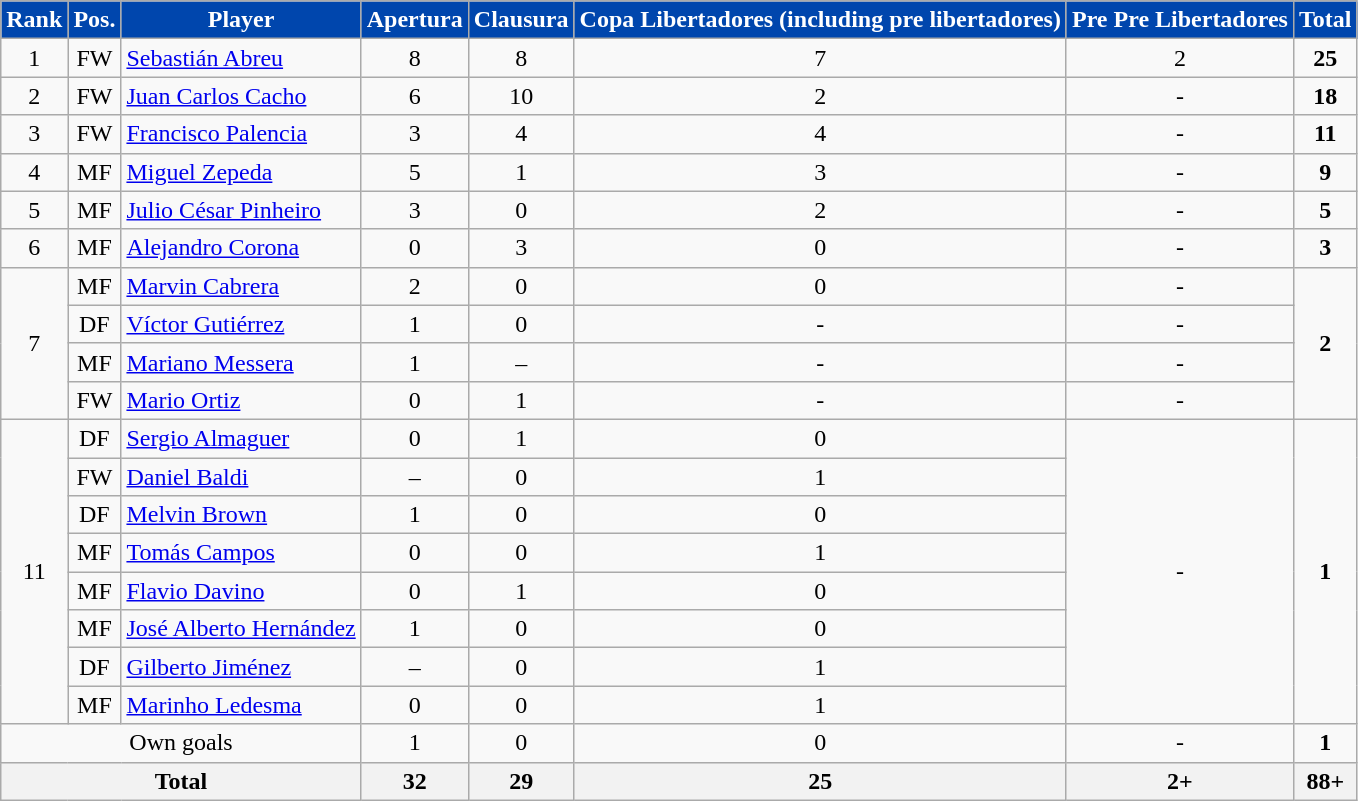<table class="wikitable sortable" style="text-align:center;">
<tr>
<th style=background-color:#0046AD;color:#FFFFFF>Rank</th>
<th style=background-color:#0046AD;color:#FFFFFF>Pos.</th>
<th style=background-color:#0046AD;color:#FFFFFF>Player</th>
<th style=background-color:#0046AD;color:#FFFFFF>Apertura</th>
<th style=background-color:#0046AD;color:#FFFFFF>Clausura</th>
<th style=background-color:#0046AD;color:#FFFFFF>Copa Libertadores (including pre libertadores)</th>
<th style=background-color:#0046AD;color:#FFFFFF>Pre Pre Libertadores</th>
<th style=background-color:#0046AD;color:#FFFFFF>Total</th>
</tr>
<tr>
<td>1</td>
<td>FW</td>
<td align=left> <a href='#'>Sebastián Abreu</a></td>
<td>8</td>
<td>8</td>
<td>7</td>
<td>2</td>
<td><strong>25</strong></td>
</tr>
<tr>
<td>2</td>
<td>FW</td>
<td align=left> <a href='#'>Juan Carlos Cacho</a></td>
<td>6</td>
<td>10</td>
<td>2</td>
<td>-</td>
<td><strong>18</strong></td>
</tr>
<tr>
<td>3</td>
<td>FW</td>
<td align=left> <a href='#'>Francisco Palencia</a></td>
<td>3</td>
<td>4</td>
<td>4</td>
<td>-</td>
<td><strong>11</strong></td>
</tr>
<tr>
<td>4</td>
<td>MF</td>
<td align=left> <a href='#'>Miguel Zepeda</a></td>
<td>5</td>
<td>1</td>
<td>3</td>
<td>-</td>
<td><strong>9</strong></td>
</tr>
<tr>
<td>5</td>
<td>MF</td>
<td align=left> <a href='#'>Julio César Pinheiro</a></td>
<td>3</td>
<td>0</td>
<td>2</td>
<td>-</td>
<td><strong>5</strong></td>
</tr>
<tr>
<td>6</td>
<td>MF</td>
<td align=left> <a href='#'>Alejandro Corona</a></td>
<td>0</td>
<td>3</td>
<td>0</td>
<td>-</td>
<td><strong>3</strong></td>
</tr>
<tr>
<td rowspan=4>7</td>
<td>MF</td>
<td align=left> <a href='#'>Marvin Cabrera</a></td>
<td>2</td>
<td>0</td>
<td>0</td>
<td>-</td>
<td rowspan=4><strong>2</strong></td>
</tr>
<tr>
<td>DF</td>
<td align=left> <a href='#'>Víctor Gutiérrez</a></td>
<td>1</td>
<td>0</td>
<td>-</td>
<td>-</td>
</tr>
<tr>
<td>MF</td>
<td align=left> <a href='#'>Mariano Messera</a></td>
<td>1</td>
<td>–</td>
<td>-</td>
<td>-</td>
</tr>
<tr>
<td>FW</td>
<td align=left> <a href='#'>Mario Ortiz</a></td>
<td>0</td>
<td>1</td>
<td>-</td>
<td>-</td>
</tr>
<tr>
<td rowspan=8>11</td>
<td>DF</td>
<td align=left> <a href='#'>Sergio Almaguer</a></td>
<td>0</td>
<td>1</td>
<td>0</td>
<td rowspan=8>-</td>
<td rowspan=8><strong>1</strong></td>
</tr>
<tr>
<td>FW</td>
<td align=left> <a href='#'>Daniel Baldi</a></td>
<td>–</td>
<td>0</td>
<td>1</td>
</tr>
<tr>
<td>DF</td>
<td align=left> <a href='#'>Melvin Brown</a></td>
<td>1</td>
<td>0</td>
<td>0</td>
</tr>
<tr>
<td>MF</td>
<td align=left> <a href='#'>Tomás Campos</a></td>
<td>0</td>
<td>0</td>
<td>1</td>
</tr>
<tr>
<td>MF</td>
<td align=left> <a href='#'>Flavio Davino</a></td>
<td>0</td>
<td>1</td>
<td>0</td>
</tr>
<tr>
<td>MF</td>
<td align=left> <a href='#'>José Alberto Hernández</a></td>
<td>1</td>
<td>0</td>
<td>0</td>
</tr>
<tr>
<td>DF</td>
<td align=left> <a href='#'>Gilberto Jiménez</a></td>
<td>–</td>
<td>0</td>
<td>1</td>
</tr>
<tr>
<td>MF</td>
<td align=left> <a href='#'>Marinho Ledesma</a></td>
<td>0</td>
<td>0</td>
<td>1</td>
</tr>
<tr>
<td colspan=3>Own goals</td>
<td>1</td>
<td>0</td>
<td>0</td>
<td>-</td>
<td><strong>1</strong></td>
</tr>
<tr>
<th align=center colspan=3>Total</th>
<th align=center>32</th>
<th align=center>29</th>
<th align=center>25</th>
<th align=center>2+</th>
<th align=center>88+</th>
</tr>
</table>
